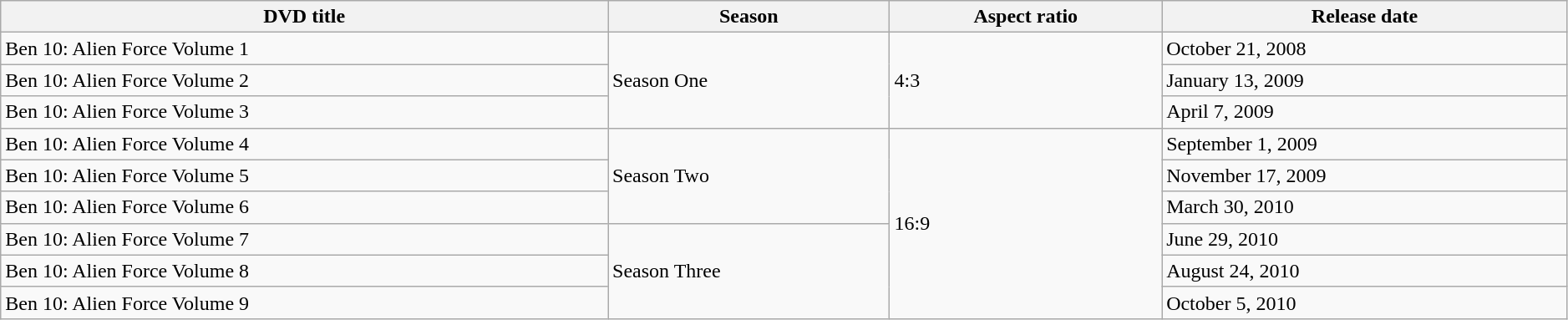<table class="wikitable" style="width:99%">
<tr>
<th>DVD title</th>
<th>Season</th>
<th>Aspect ratio</th>
<th>Release date</th>
</tr>
<tr>
<td>Ben 10: Alien Force Volume 1</td>
<td rowspan="3">Season One</td>
<td rowspan="3">4:3</td>
<td>October 21, 2008</td>
</tr>
<tr>
<td>Ben 10: Alien Force Volume 2</td>
<td>January 13, 2009</td>
</tr>
<tr>
<td>Ben 10: Alien Force Volume 3</td>
<td>April 7, 2009</td>
</tr>
<tr>
<td>Ben 10: Alien Force Volume 4</td>
<td rowspan="3">Season Two</td>
<td rowspan="6">16:9</td>
<td>September 1, 2009</td>
</tr>
<tr>
<td>Ben 10: Alien Force Volume 5</td>
<td>November 17, 2009</td>
</tr>
<tr>
<td>Ben 10: Alien Force Volume 6</td>
<td>March 30, 2010</td>
</tr>
<tr>
<td>Ben 10: Alien Force Volume 7</td>
<td rowspan="3">Season Three</td>
<td>June 29, 2010</td>
</tr>
<tr>
<td>Ben 10: Alien Force Volume 8</td>
<td>August 24, 2010</td>
</tr>
<tr>
<td>Ben 10: Alien Force Volume 9</td>
<td>October 5, 2010</td>
</tr>
</table>
